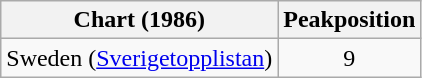<table class="wikitable">
<tr>
<th>Chart (1986)</th>
<th>Peakposition</th>
</tr>
<tr>
<td>Sweden (<a href='#'>Sverigetopplistan</a>)</td>
<td align="center">9</td>
</tr>
</table>
